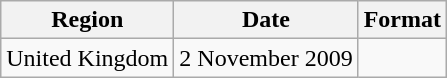<table class="wikitable">
<tr>
<th>Region</th>
<th>Date</th>
<th>Format</th>
</tr>
<tr>
<td>United Kingdom</td>
<td>2 November 2009</td>
<td></td>
</tr>
</table>
